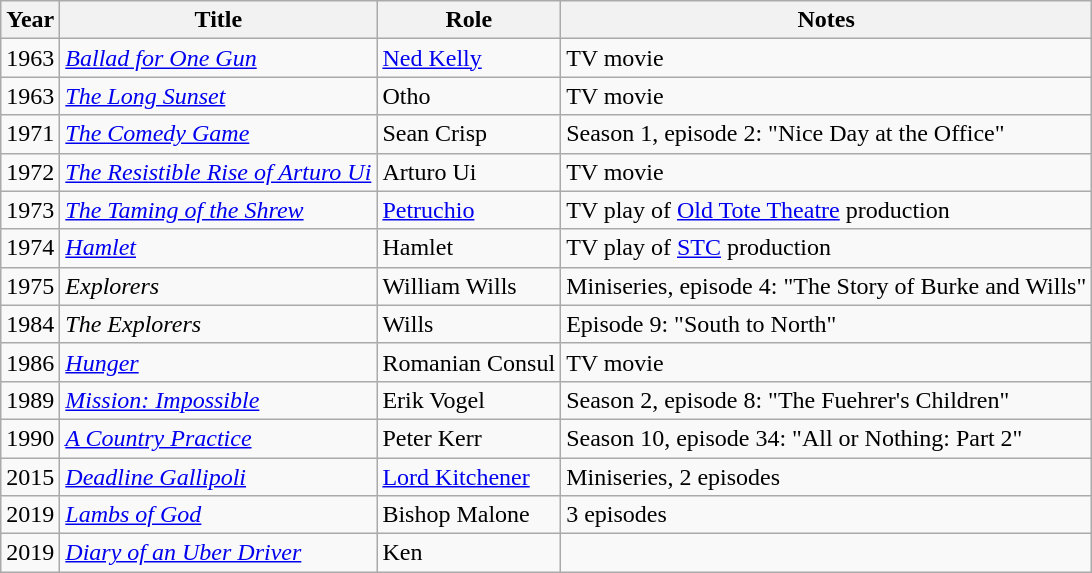<table class=wikitable>
<tr>
<th>Year</th>
<th>Title</th>
<th>Role</th>
<th>Notes</th>
</tr>
<tr>
<td>1963</td>
<td><em><a href='#'>Ballad for One Gun</a></em></td>
<td><a href='#'>Ned Kelly</a></td>
<td>TV movie</td>
</tr>
<tr>
<td>1963</td>
<td><em><a href='#'>The Long Sunset</a></em></td>
<td>Otho</td>
<td>TV movie</td>
</tr>
<tr>
<td>1971</td>
<td><em><a href='#'>The Comedy Game</a></em></td>
<td>Sean Crisp</td>
<td>Season 1, episode 2: "Nice Day at the Office"</td>
</tr>
<tr>
<td>1972</td>
<td><em><a href='#'>The Resistible Rise of Arturo Ui</a></em></td>
<td>Arturo Ui</td>
<td>TV movie</td>
</tr>
<tr>
<td>1973</td>
<td><em><a href='#'>The Taming of the Shrew</a></em></td>
<td><a href='#'>Petruchio</a></td>
<td>TV play of <a href='#'>Old Tote Theatre</a> production</td>
</tr>
<tr>
<td>1974</td>
<td><em><a href='#'>Hamlet</a></em></td>
<td>Hamlet</td>
<td>TV play of <a href='#'>STC</a> production</td>
</tr>
<tr>
<td>1975</td>
<td><em>Explorers</em></td>
<td>William Wills</td>
<td>Miniseries, episode 4: "The Story of Burke and Wills"</td>
</tr>
<tr>
<td>1984</td>
<td><em>The Explorers</em></td>
<td>Wills</td>
<td>Episode 9: "South to North"</td>
</tr>
<tr>
<td>1986</td>
<td><em><a href='#'>Hunger</a></em></td>
<td>Romanian Consul</td>
<td>TV movie</td>
</tr>
<tr>
<td>1989</td>
<td><em><a href='#'>Mission: Impossible</a></em></td>
<td>Erik Vogel</td>
<td>Season 2, episode 8: "The Fuehrer's Children"</td>
</tr>
<tr>
<td>1990</td>
<td><em><a href='#'>A Country Practice</a></em></td>
<td>Peter Kerr</td>
<td>Season 10, episode 34: "All or Nothing: Part 2"</td>
</tr>
<tr>
<td>2015</td>
<td><em><a href='#'>Deadline Gallipoli</a></em></td>
<td><a href='#'>Lord Kitchener</a></td>
<td>Miniseries, 2 episodes</td>
</tr>
<tr>
<td>2019</td>
<td><em><a href='#'>Lambs of God</a></em></td>
<td>Bishop Malone</td>
<td>3 episodes</td>
</tr>
<tr>
<td>2019</td>
<td><em><a href='#'>Diary of an Uber Driver</a></em></td>
<td>Ken</td>
<td></td>
</tr>
</table>
